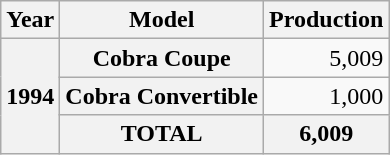<table class=wikitable>
<tr>
<th>Year</th>
<th>Model</th>
<th>Production</th>
</tr>
<tr>
<th rowspan=3>1994</th>
<th align=right>Cobra Coupe</th>
<td align=right>5,009</td>
</tr>
<tr>
<th align=right>Cobra Convertible</th>
<td align=right>1,000</td>
</tr>
<tr>
<th align=right>TOTAL</th>
<th align=right>6,009</th>
</tr>
</table>
